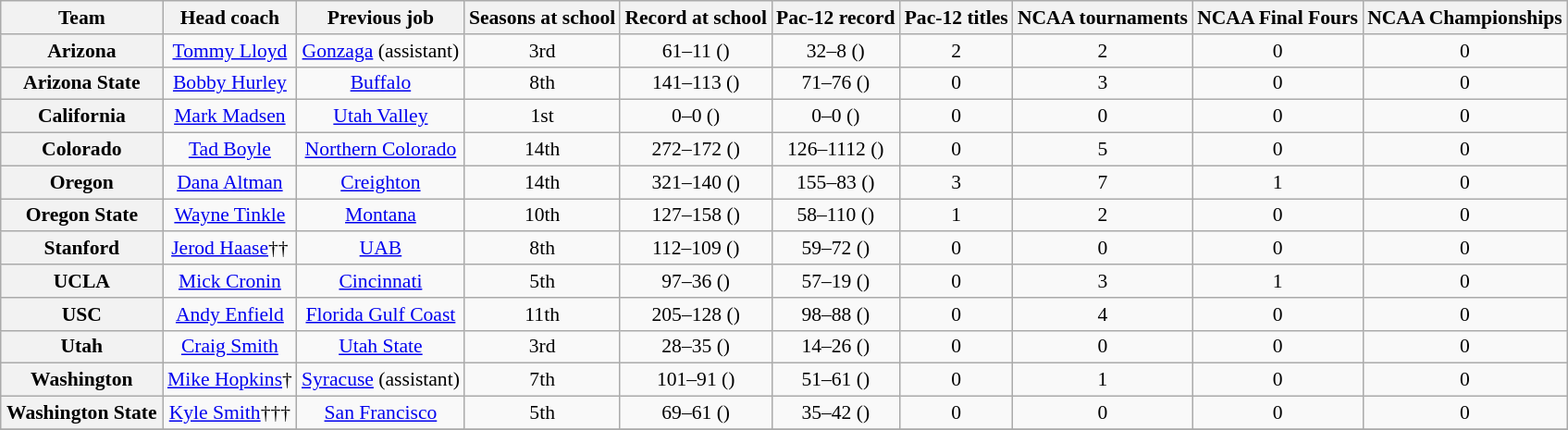<table class="wikitable sortable" style="text-align: center;font-size:90%;">
<tr>
<th width="110">Team</th>
<th>Head coach</th>
<th>Previous job</th>
<th>Seasons at school</th>
<th>Record at school</th>
<th>Pac-12 record</th>
<th>Pac-12 titles</th>
<th>NCAA tournaments</th>
<th>NCAA Final Fours</th>
<th>NCAA Championships</th>
</tr>
<tr>
<th style=>Arizona</th>
<td><a href='#'>Tommy Lloyd</a></td>
<td><a href='#'>Gonzaga</a> (assistant)</td>
<td>3rd</td>
<td>61–11 ()</td>
<td>32–8 ()</td>
<td>2</td>
<td>2</td>
<td>0</td>
<td>0</td>
</tr>
<tr>
<th style=>Arizona State</th>
<td><a href='#'>Bobby Hurley</a></td>
<td><a href='#'>Buffalo</a></td>
<td>8th</td>
<td>141–113 ()</td>
<td>71–76 ()</td>
<td>0</td>
<td>3</td>
<td>0</td>
<td>0</td>
</tr>
<tr>
<th style=>California</th>
<td><a href='#'>Mark Madsen</a></td>
<td><a href='#'>Utah Valley</a></td>
<td>1st</td>
<td>0–0 ()</td>
<td>0–0 ()</td>
<td>0</td>
<td>0</td>
<td>0</td>
<td>0</td>
</tr>
<tr>
<th style=>Colorado</th>
<td><a href='#'>Tad Boyle</a></td>
<td><a href='#'>Northern Colorado</a></td>
<td>14th</td>
<td>272–172 ()</td>
<td>126–1112 ()</td>
<td>0</td>
<td>5</td>
<td>0</td>
<td>0</td>
</tr>
<tr>
<th style=>Oregon</th>
<td><a href='#'>Dana Altman</a></td>
<td><a href='#'>Creighton</a></td>
<td>14th</td>
<td>321–140 ()</td>
<td>155–83 ()</td>
<td>3</td>
<td>7</td>
<td>1</td>
<td>0</td>
</tr>
<tr>
<th style=>Oregon State</th>
<td><a href='#'>Wayne Tinkle</a></td>
<td><a href='#'>Montana</a></td>
<td>10th</td>
<td>127–158 ()</td>
<td>58–110 ()</td>
<td>1</td>
<td>2</td>
<td>0</td>
<td>0</td>
</tr>
<tr>
<th style=>Stanford</th>
<td><a href='#'>Jerod Haase</a>††</td>
<td><a href='#'>UAB</a></td>
<td>8th</td>
<td>112–109 ()</td>
<td>59–72 ()</td>
<td>0</td>
<td>0</td>
<td>0</td>
<td>0</td>
</tr>
<tr>
<th style=>UCLA</th>
<td><a href='#'>Mick Cronin</a></td>
<td><a href='#'>Cincinnati</a></td>
<td>5th</td>
<td>97–36 ()</td>
<td>57–19 ()</td>
<td>0</td>
<td>3</td>
<td>1</td>
<td>0</td>
</tr>
<tr>
<th style=>USC</th>
<td><a href='#'>Andy Enfield</a></td>
<td><a href='#'>Florida Gulf Coast</a></td>
<td>11th</td>
<td>205–128 ()</td>
<td>98–88 ()</td>
<td>0</td>
<td>4</td>
<td>0</td>
<td>0</td>
</tr>
<tr>
<th style=>Utah</th>
<td><a href='#'>Craig Smith</a></td>
<td><a href='#'>Utah State</a></td>
<td>3rd</td>
<td>28–35 ()</td>
<td>14–26 ()</td>
<td>0</td>
<td>0</td>
<td>0</td>
<td>0</td>
</tr>
<tr>
<th style=>Washington</th>
<td><a href='#'>Mike Hopkins</a>†</td>
<td><a href='#'>Syracuse</a> (assistant)</td>
<td>7th</td>
<td>101–91 ()</td>
<td>51–61 ()</td>
<td>0</td>
<td>1</td>
<td>0</td>
<td>0</td>
</tr>
<tr>
<th style=>Washington State</th>
<td><a href='#'>Kyle Smith</a>†††</td>
<td><a href='#'>San Francisco</a></td>
<td>5th</td>
<td>69–61 ()</td>
<td>35–42 ()</td>
<td>0</td>
<td>0</td>
<td>0</td>
<td>0</td>
</tr>
<tr>
</tr>
</table>
